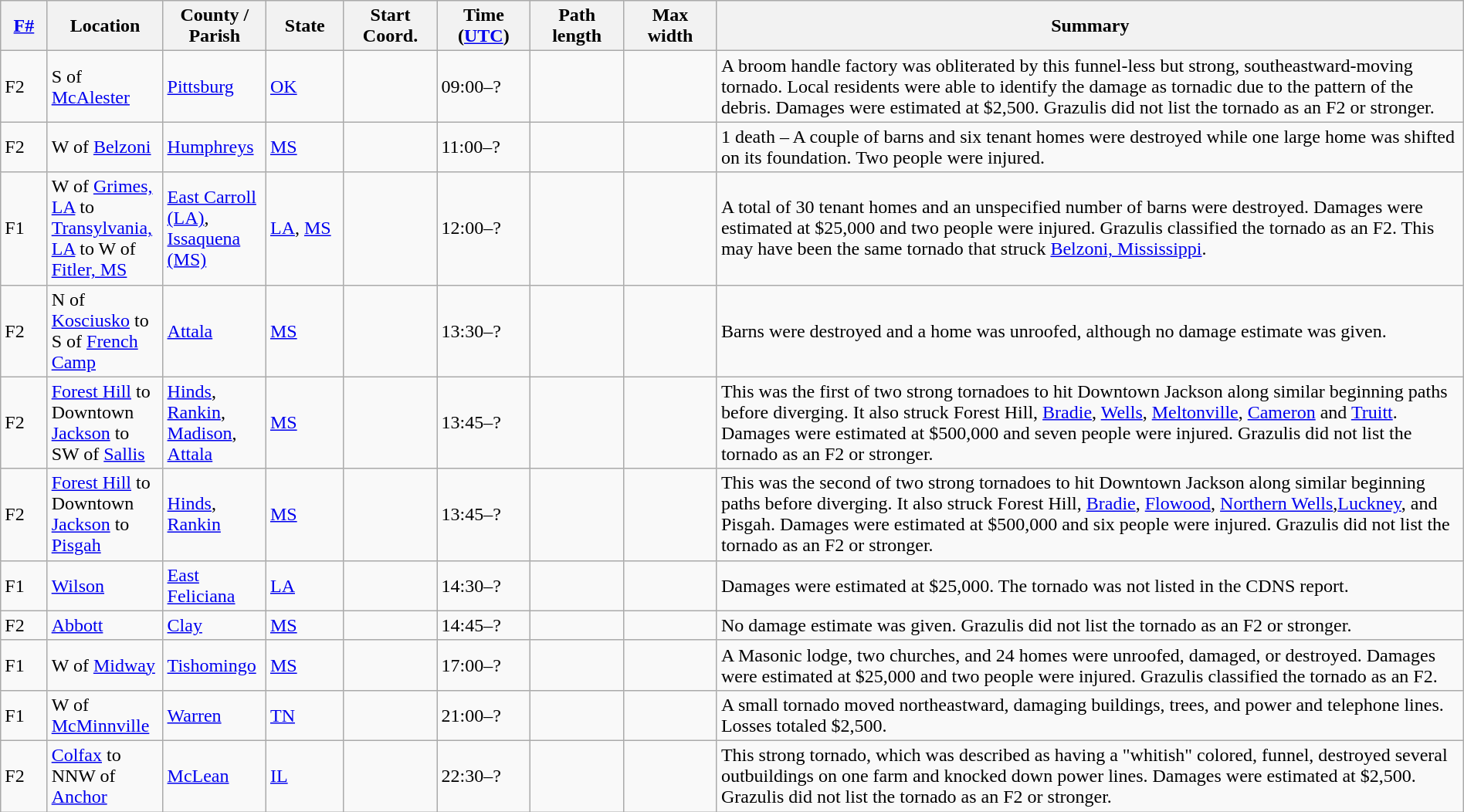<table class="wikitable sortable" style="width:100%;">
<tr>
<th scope="col" style="width:3%; text-align:center;"><a href='#'>F#</a></th>
<th scope="col" style="width:7%; text-align:center;" class="unsortable">Location</th>
<th scope="col" style="width:6%; text-align:center;" class="unsortable">County / Parish</th>
<th scope="col" style="width:5%; text-align:center;">State</th>
<th scope="col" style="width:6%; text-align:center;">Start Coord.</th>
<th scope="col" style="width:6%; text-align:center;">Time (<a href='#'>UTC</a>)</th>
<th scope="col" style="width:6%; text-align:center;">Path length</th>
<th scope="col" style="width:6%; text-align:center;">Max width</th>
<th scope="col" class="unsortable" style="width:48%; text-align:center;">Summary</th>
</tr>
<tr>
<td bgcolor=>F2</td>
<td>S of <a href='#'>McAlester</a></td>
<td><a href='#'>Pittsburg</a></td>
<td><a href='#'>OK</a></td>
<td></td>
<td>09:00–?</td>
<td></td>
<td></td>
<td>A broom handle factory was obliterated by this funnel-less but strong, southeastward-moving tornado. Local residents were able to identify the damage as tornadic due to the pattern of the debris. Damages were estimated at $2,500. Grazulis did not list the tornado as an F2 or stronger.</td>
</tr>
<tr>
<td bgcolor=>F2</td>
<td>W of <a href='#'>Belzoni</a></td>
<td><a href='#'>Humphreys</a></td>
<td><a href='#'>MS</a></td>
<td></td>
<td>11:00–?</td>
<td></td>
<td></td>
<td>1 death – A couple of barns and six tenant homes were destroyed while one large home was shifted on its foundation. Two people were injured.</td>
</tr>
<tr>
<td bgcolor=>F1</td>
<td>W of <a href='#'>Grimes, LA</a> to <a href='#'>Transylvania, LA</a> to W of <a href='#'>Fitler, MS</a></td>
<td><a href='#'>East Carroll (LA)</a>, <a href='#'>Issaquena (MS)</a></td>
<td><a href='#'>LA</a>, <a href='#'>MS</a></td>
<td></td>
<td>12:00–?</td>
<td></td>
<td></td>
<td>A total of 30 tenant homes and an unspecified number of barns were destroyed. Damages were estimated at $25,000 and two people were injured. Grazulis classified the tornado as an F2. This may have been the same tornado that struck <a href='#'>Belzoni, Mississippi</a>.</td>
</tr>
<tr>
<td bgcolor=>F2</td>
<td>N of <a href='#'>Kosciusko</a> to S of <a href='#'>French Camp</a></td>
<td><a href='#'>Attala</a></td>
<td><a href='#'>MS</a></td>
<td></td>
<td>13:30–?</td>
<td></td>
<td></td>
<td>Barns were destroyed and a home was unroofed, although no damage estimate was given.</td>
</tr>
<tr>
<td bgcolor=>F2</td>
<td><a href='#'>Forest Hill</a> to Downtown <a href='#'>Jackson</a> to SW of <a href='#'>Sallis</a></td>
<td><a href='#'>Hinds</a>, <a href='#'>Rankin</a>, <a href='#'>Madison</a>, <a href='#'>Attala</a></td>
<td><a href='#'>MS</a></td>
<td></td>
<td>13:45–?</td>
<td></td>
<td></td>
<td>This was the first of two strong tornadoes to hit Downtown Jackson along similar beginning paths before diverging. It also struck Forest Hill, <a href='#'>Bradie</a>, <a href='#'>Wells</a>, <a href='#'>Meltonville</a>, <a href='#'>Cameron</a> and <a href='#'>Truitt</a>. Damages were estimated at $500,000 and seven people were injured. Grazulis did not list the tornado as an F2 or stronger.</td>
</tr>
<tr>
<td bgcolor=>F2</td>
<td><a href='#'>Forest Hill</a> to Downtown <a href='#'>Jackson</a> to <a href='#'>Pisgah</a></td>
<td><a href='#'>Hinds</a>, <a href='#'>Rankin</a></td>
<td><a href='#'>MS</a></td>
<td></td>
<td>13:45–?</td>
<td></td>
<td></td>
<td>This was the second of two strong tornadoes to hit Downtown Jackson along similar beginning paths before diverging. It also struck Forest Hill, <a href='#'>Bradie</a>, <a href='#'>Flowood</a>, <a href='#'>Northern Wells</a>,<a href='#'>Luckney</a>, and Pisgah. Damages were estimated at $500,000 and six people were injured. Grazulis did not list the tornado as an F2 or stronger.</td>
</tr>
<tr>
<td bgcolor=>F1</td>
<td><a href='#'>Wilson</a></td>
<td><a href='#'>East Feliciana</a></td>
<td><a href='#'>LA</a></td>
<td></td>
<td>14:30–?</td>
<td></td>
<td></td>
<td>Damages were estimated at $25,000. The tornado was not listed in the CDNS report.</td>
</tr>
<tr>
<td bgcolor=>F2</td>
<td><a href='#'>Abbott</a></td>
<td><a href='#'>Clay</a></td>
<td><a href='#'>MS</a></td>
<td></td>
<td>14:45–?</td>
<td></td>
<td></td>
<td>No damage estimate was given. Grazulis did not list the tornado as an F2 or stronger.</td>
</tr>
<tr>
<td bgcolor=>F1</td>
<td>W of <a href='#'>Midway</a></td>
<td><a href='#'>Tishomingo</a></td>
<td><a href='#'>MS</a></td>
<td></td>
<td>17:00–?</td>
<td></td>
<td></td>
<td>A Masonic lodge, two churches, and 24 homes were unroofed, damaged, or destroyed. Damages were estimated at $25,000 and two people were injured. Grazulis classified the tornado as an F2.</td>
</tr>
<tr>
<td bgcolor=>F1</td>
<td>W of <a href='#'>McMinnville</a></td>
<td><a href='#'>Warren</a></td>
<td><a href='#'>TN</a></td>
<td></td>
<td>21:00–?</td>
<td></td>
<td></td>
<td>A small tornado moved northeastward, damaging buildings, trees, and power and telephone lines. Losses totaled $2,500.</td>
</tr>
<tr>
<td bgcolor=>F2</td>
<td><a href='#'>Colfax</a> to NNW of <a href='#'>Anchor</a></td>
<td><a href='#'>McLean</a></td>
<td><a href='#'>IL</a></td>
<td></td>
<td>22:30–?</td>
<td></td>
<td></td>
<td>This strong tornado, which was described as having a "whitish" colored, funnel, destroyed several outbuildings on one farm and knocked down power lines. Damages were estimated at $2,500. Grazulis did not list the tornado as an F2 or stronger.</td>
</tr>
</table>
